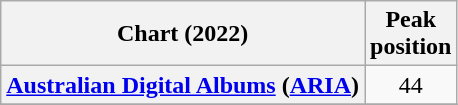<table class="wikitable sortable plainrowheaders" style="text-align:center">
<tr>
<th scope="col">Chart (2022)</th>
<th scope="col">Peak<br>position</th>
</tr>
<tr>
<th scope="row"><a href='#'>Australian Digital Albums</a> (<a href='#'>ARIA</a>)</th>
<td>44</td>
</tr>
<tr>
</tr>
<tr>
</tr>
<tr>
</tr>
<tr>
</tr>
</table>
